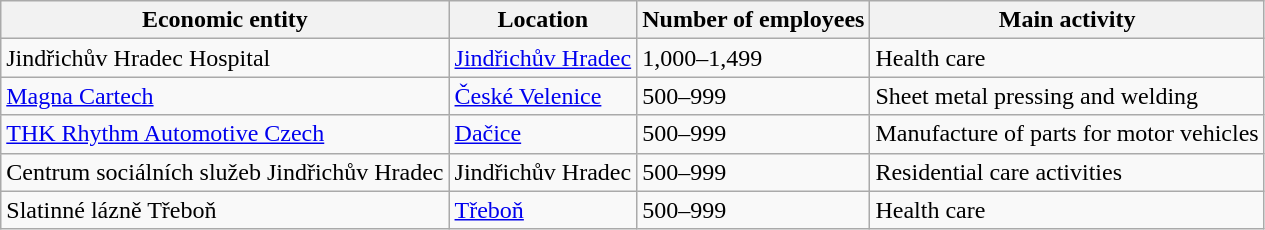<table class="wikitable sortable">
<tr>
<th>Economic entity</th>
<th>Location</th>
<th>Number of employees</th>
<th>Main activity</th>
</tr>
<tr>
<td>Jindřichův Hradec Hospital</td>
<td><a href='#'>Jindřichův Hradec</a></td>
<td>1,000–1,499</td>
<td>Health care</td>
</tr>
<tr>
<td><a href='#'>Magna Cartech</a></td>
<td><a href='#'>České Velenice</a></td>
<td>500–999</td>
<td>Sheet metal pressing and welding</td>
</tr>
<tr>
<td><a href='#'>THK Rhythm Automotive Czech</a></td>
<td><a href='#'>Dačice</a></td>
<td>500–999</td>
<td>Manufacture of parts for motor vehicles</td>
</tr>
<tr>
<td>Centrum sociálních služeb Jindřichův Hradec</td>
<td>Jindřichův Hradec</td>
<td>500–999</td>
<td>Residential care activities</td>
</tr>
<tr>
<td>Slatinné lázně Třeboň</td>
<td><a href='#'>Třeboň</a></td>
<td>500–999</td>
<td>Health care</td>
</tr>
</table>
